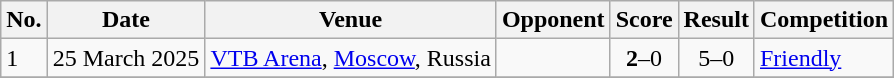<table class="wikitable">
<tr>
<th>No.</th>
<th>Date</th>
<th>Venue</th>
<th>Opponent</th>
<th>Score</th>
<th>Result</th>
<th>Competition</th>
</tr>
<tr>
<td>1</td>
<td>25 March 2025</td>
<td><a href='#'>VTB Arena</a>, <a href='#'>Moscow</a>, Russia</td>
<td></td>
<td align=center><strong>2</strong>–0</td>
<td align=center>5–0</td>
<td rowspan=1><a href='#'>Friendly</a></td>
</tr>
<tr>
</tr>
</table>
